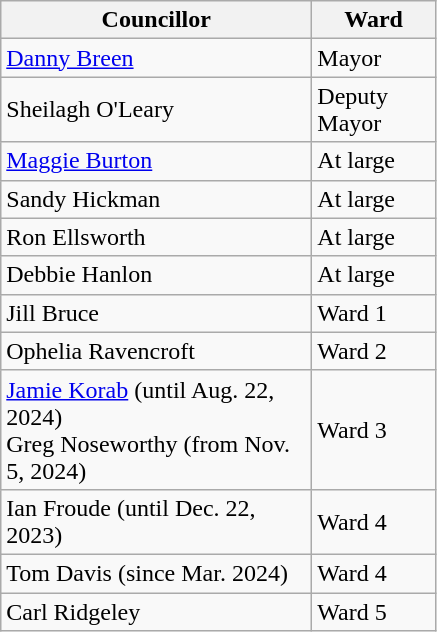<table class="wikitable">
<tr>
<th bgcolor="#DDDDFF" width="200px">Councillor</th>
<th bgcolor="#DDDDFF" width="75px">Ward</th>
</tr>
<tr>
<td><a href='#'>Danny Breen</a></td>
<td>Mayor</td>
</tr>
<tr>
<td>Sheilagh O'Leary</td>
<td>Deputy Mayor</td>
</tr>
<tr>
<td><a href='#'>Maggie Burton</a></td>
<td>At large</td>
</tr>
<tr>
<td>Sandy Hickman</td>
<td>At large</td>
</tr>
<tr>
<td>Ron Ellsworth</td>
<td>At large</td>
</tr>
<tr>
<td>Debbie Hanlon</td>
<td>At large</td>
</tr>
<tr>
<td>Jill Bruce</td>
<td>Ward 1</td>
</tr>
<tr>
<td>Ophelia Ravencroft</td>
<td>Ward 2</td>
</tr>
<tr>
<td><a href='#'>Jamie Korab</a> (until Aug. 22, 2024) <br> Greg Noseworthy (from Nov. 5, 2024)</td>
<td>Ward 3</td>
</tr>
<tr>
<td>Ian Froude (until Dec. 22, 2023)</td>
<td>Ward 4</td>
</tr>
<tr>
<td>Tom Davis (since Mar. 2024)</td>
<td>Ward 4</td>
</tr>
<tr>
<td>Carl Ridgeley</td>
<td>Ward 5</td>
</tr>
</table>
